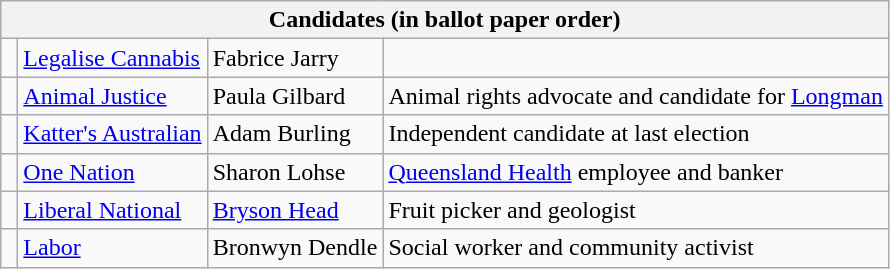<table class="wikitable">
<tr>
<th colspan=4>Candidates (in ballot paper order)</th>
</tr>
<tr>
<td> </td>
<td><a href='#'>Legalise Cannabis</a></td>
<td>Fabrice Jarry</td>
<td></td>
</tr>
<tr>
<td> </td>
<td><a href='#'>Animal Justice</a></td>
<td>Paula Gilbard</td>
<td>Animal rights advocate and candidate for <a href='#'>Longman</a></td>
</tr>
<tr>
<td> </td>
<td><a href='#'>Katter's Australian</a></td>
<td>Adam Burling</td>
<td>Independent candidate at last election</td>
</tr>
<tr>
<td> </td>
<td><a href='#'>One Nation</a></td>
<td>Sharon Lohse</td>
<td><a href='#'>Queensland Health</a> employee and banker</td>
</tr>
<tr>
<td> </td>
<td><a href='#'>Liberal National</a></td>
<td><a href='#'>Bryson Head</a></td>
<td>Fruit picker and geologist</td>
</tr>
<tr>
<td> </td>
<td><a href='#'>Labor</a></td>
<td>Bronwyn Dendle</td>
<td>Social worker and community activist</td>
</tr>
</table>
